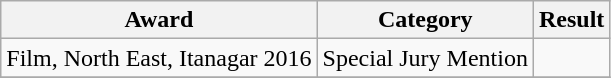<table class="wikitable sortable">
<tr>
<th>Award</th>
<th>Category</th>
<th>Result</th>
</tr>
<tr>
<td>Film, North East, Itanagar 2016</td>
<td>Special Jury Mention</td>
<td></td>
</tr>
<tr>
</tr>
</table>
